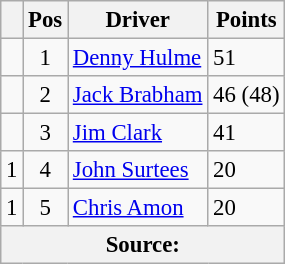<table class="wikitable" style="font-size: 95%;">
<tr>
<th></th>
<th>Pos</th>
<th>Driver</th>
<th>Points</th>
</tr>
<tr>
<td align="left"></td>
<td align="center">1</td>
<td> <a href='#'>Denny Hulme</a></td>
<td align="left">51</td>
</tr>
<tr>
<td align="left"></td>
<td align="center">2</td>
<td> <a href='#'>Jack Brabham</a></td>
<td align="left">46 (48)</td>
</tr>
<tr>
<td align="left"></td>
<td align="center">3</td>
<td> <a href='#'>Jim Clark</a></td>
<td align="left">41</td>
</tr>
<tr>
<td align="left"> 1</td>
<td align="center">4</td>
<td> <a href='#'>John Surtees</a></td>
<td align="left">20</td>
</tr>
<tr>
<td align="left"> 1</td>
<td align="center">5</td>
<td> <a href='#'>Chris Amon</a></td>
<td align="left">20</td>
</tr>
<tr>
<th colspan=4>Source: </th>
</tr>
</table>
